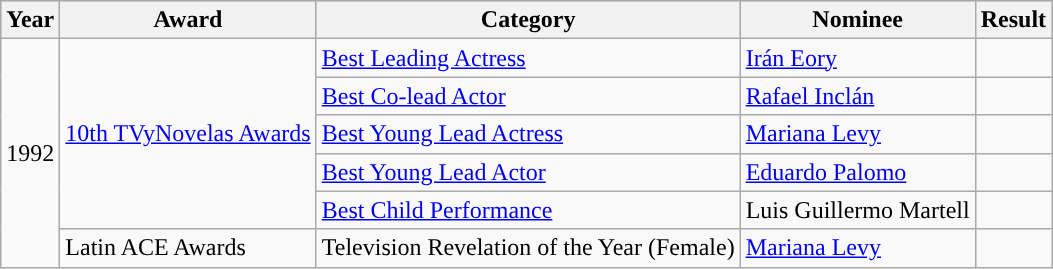<table class="wikitable">
<tr style="background:#b0c4de;">
<th>Year</th>
<th>Award</th>
<th>Category</th>
<th>Nominee</th>
<th>Result</th>
</tr>
<tr>
<td rowspan=6>1992</td>
<td rowspan=5><a href='#'>10th TVyNovelas Awards</a></td>
<td><a href='#'>Best Leading Actress</a></td>
<td><a href='#'>Irán Eory</a></td>
<td></td>
</tr>
<tr>
<td><a href='#'>Best Co-lead Actor</a></td>
<td><a href='#'>Rafael Inclán</a></td>
<td></td>
</tr>
<tr>
<td><a href='#'>Best Young Lead Actress</a></td>
<td><a href='#'>Mariana Levy</a></td>
<td></td>
</tr>
<tr>
<td><a href='#'>Best Young Lead Actor</a></td>
<td><a href='#'>Eduardo Palomo</a></td>
<td></td>
</tr>
<tr>
<td><a href='#'>Best Child Performance</a></td>
<td>Luis Guillermo Martell</td>
<td></td>
</tr>
<tr>
<td>Latin ACE Awards</td>
<td>Television Revelation of the Year (Female)</td>
<td><a href='#'>Mariana Levy</a></td>
<td></td>
</tr>
</table>
